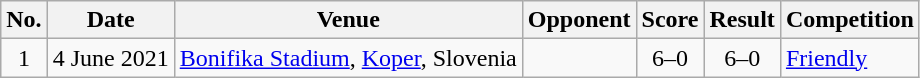<table class="wikitable sortable">
<tr>
<th>No.</th>
<th>Date</th>
<th>Venue</th>
<th>Opponent</th>
<th>Score</th>
<th>Result</th>
<th>Competition</th>
</tr>
<tr>
<td align=center>1</td>
<td>4 June 2021</td>
<td><a href='#'>Bonifika Stadium</a>, <a href='#'>Koper</a>, Slovenia</td>
<td></td>
<td align=center>6–0</td>
<td align=center>6–0</td>
<td><a href='#'>Friendly</a></td>
</tr>
</table>
